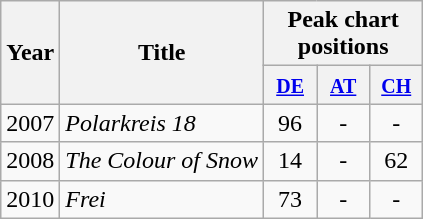<table class="wikitable">
<tr>
<th rowspan="2">Year</th>
<th rowspan="2">Title</th>
<th colspan="3">Peak chart positions</th>
</tr>
<tr style="background:#efefef;">
<th style="width:28px;"><small><a href='#'>DE</a></small></th>
<th style="width:28px;"><small><a href='#'>AT</a></small></th>
<th style="width:28px;"><small><a href='#'>CH</a></small></th>
</tr>
<tr>
<td>2007</td>
<td><em>Polarkreis 18</em></td>
<td style="text-align:center;">96</td>
<td style="text-align:center;">-</td>
<td style="text-align:center;">-</td>
</tr>
<tr>
<td>2008</td>
<td><em>The Colour of Snow</em></td>
<td style="text-align:center;">14</td>
<td style="text-align:center;">-</td>
<td style="text-align:center;">62</td>
</tr>
<tr>
<td>2010</td>
<td><em>Frei</em></td>
<td style="text-align:center;">73</td>
<td style="text-align:center;">-</td>
<td style="text-align:center;">-</td>
</tr>
</table>
